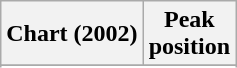<table class="wikitable sortable plainrowheaders" style="text-align:center">
<tr>
<th scope="col">Chart (2002)</th>
<th scope="col">Peak<br>position</th>
</tr>
<tr>
</tr>
<tr>
</tr>
<tr>
</tr>
<tr>
</tr>
</table>
